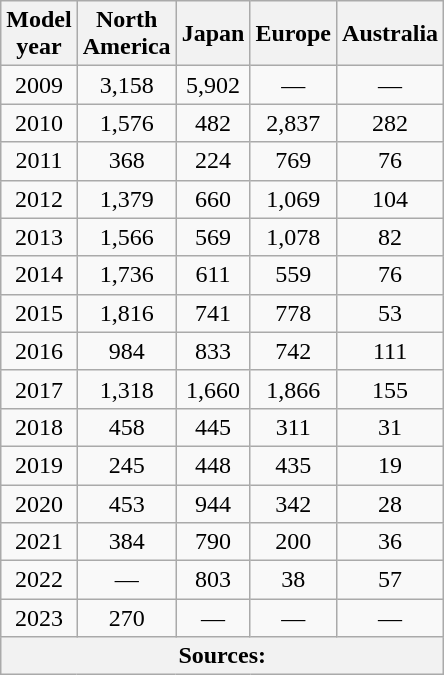<table class="wikitable" style="text-align:center;">
<tr>
<th>Model<br>year</th>
<th>North<br>America</th>
<th>Japan</th>
<th>Europe</th>
<th>Australia</th>
</tr>
<tr>
<td>2009</td>
<td>3,158</td>
<td>5,902</td>
<td>—</td>
<td>—</td>
</tr>
<tr>
<td>2010</td>
<td>1,576</td>
<td>482</td>
<td>2,837</td>
<td>282</td>
</tr>
<tr>
<td>2011</td>
<td>368</td>
<td>224</td>
<td>769</td>
<td>76</td>
</tr>
<tr>
<td>2012</td>
<td>1,379</td>
<td>660</td>
<td>1,069</td>
<td>104</td>
</tr>
<tr>
<td>2013</td>
<td>1,566</td>
<td>569</td>
<td>1,078</td>
<td>82</td>
</tr>
<tr>
<td>2014</td>
<td>1,736</td>
<td>611</td>
<td>559</td>
<td>76</td>
</tr>
<tr>
<td>2015</td>
<td>1,816</td>
<td>741</td>
<td>778</td>
<td>53</td>
</tr>
<tr>
<td>2016</td>
<td>984</td>
<td>833</td>
<td>742</td>
<td>111</td>
</tr>
<tr>
<td>2017</td>
<td>1,318</td>
<td>1,660</td>
<td>1,866</td>
<td>155</td>
</tr>
<tr>
<td>2018</td>
<td>458</td>
<td>445</td>
<td>311</td>
<td>31</td>
</tr>
<tr>
<td>2019</td>
<td>245</td>
<td>448</td>
<td>435</td>
<td>19</td>
</tr>
<tr>
<td>2020</td>
<td>453</td>
<td>944</td>
<td>342</td>
<td>28</td>
</tr>
<tr>
<td>2021</td>
<td>384</td>
<td>790</td>
<td>200</td>
<td>36</td>
</tr>
<tr>
<td>2022</td>
<td>—</td>
<td>803</td>
<td>38</td>
<td>57</td>
</tr>
<tr>
<td>2023</td>
<td>270</td>
<td>—</td>
<td>—</td>
<td>—</td>
</tr>
<tr>
<th colspan="5">Sources:</th>
</tr>
</table>
